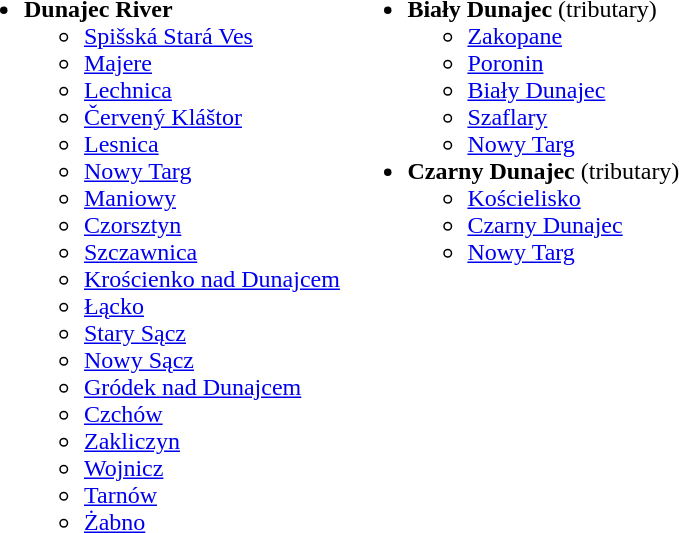<table cellspacing="3">
<tr>
<td valign="Top"><br><ul><li><strong>Dunajec River</strong><ul><li><a href='#'>Spišská Stará Ves</a></li><li><a href='#'>Majere</a></li><li><a href='#'>Lechnica</a></li><li><a href='#'>Červený Kláštor</a></li><li><a href='#'>Lesnica</a></li><li><a href='#'>Nowy Targ</a></li><li><a href='#'>Maniowy</a></li><li><a href='#'>Czorsztyn</a></li><li><a href='#'>Szczawnica</a></li><li><a href='#'>Krościenko nad Dunajcem</a></li><li><a href='#'>Łącko</a></li><li><a href='#'>Stary Sącz</a></li><li><a href='#'>Nowy Sącz</a></li><li><a href='#'>Gródek nad Dunajcem</a></li><li><a href='#'>Czchów</a></li><li><a href='#'>Zakliczyn</a></li><li><a href='#'>Wojnicz</a></li><li><a href='#'>Tarnów</a></li><li><a href='#'>Żabno</a></li></ul></li></ul></td>
<td valign="Top"><br><ul><li><strong>Biały Dunajec</strong> (tributary)<ul><li><a href='#'>Zakopane</a></li><li><a href='#'>Poronin</a></li><li><a href='#'>Biały Dunajec</a></li><li><a href='#'>Szaflary</a></li><li><a href='#'>Nowy Targ</a></li></ul></li><li><strong>Czarny Dunajec</strong> (tributary)<ul><li><a href='#'>Kościelisko</a></li><li><a href='#'>Czarny Dunajec</a></li><li><a href='#'>Nowy Targ</a></li></ul></li></ul></td>
</tr>
</table>
